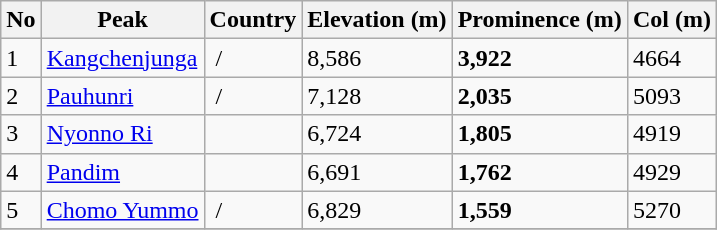<table class="wikitable sortable">
<tr>
<th>No</th>
<th>Peak</th>
<th>Country</th>
<th>Elevation (m)</th>
<th>Prominence (m)</th>
<th>Col (m)</th>
</tr>
<tr>
<td>1</td>
<td><a href='#'>Kangchenjunga</a></td>
<td> / </td>
<td>8,586</td>
<td><strong>3,922</strong></td>
<td>4664</td>
</tr>
<tr>
<td>2</td>
<td><a href='#'>Pauhunri</a></td>
<td> / </td>
<td>7,128</td>
<td><strong>2,035</strong></td>
<td>5093</td>
</tr>
<tr>
<td>3</td>
<td><a href='#'>Nyonno Ri</a></td>
<td></td>
<td>6,724</td>
<td><strong>1,805</strong></td>
<td>4919</td>
</tr>
<tr>
<td>4</td>
<td><a href='#'>Pandim</a></td>
<td></td>
<td>6,691</td>
<td><strong>1,762</strong></td>
<td>4929</td>
</tr>
<tr>
<td>5</td>
<td><a href='#'>Chomo Yummo</a></td>
<td> / </td>
<td>6,829</td>
<td><strong>1,559</strong></td>
<td>5270</td>
</tr>
<tr>
</tr>
</table>
